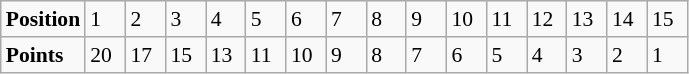<table class="wikitable" style="font-size: 90%;">
<tr>
<td><strong>Position</strong></td>
<td width=20>1</td>
<td width=20>2</td>
<td width=20>3</td>
<td width=20>4</td>
<td width=20>5</td>
<td width=20>6</td>
<td width=20>7</td>
<td width=20>8</td>
<td width=20>9</td>
<td width=20>10</td>
<td width=20>11</td>
<td width=20>12</td>
<td width=20>13</td>
<td width=20>14</td>
<td width=20>15</td>
</tr>
<tr>
<td><strong>Points</strong></td>
<td>20</td>
<td>17</td>
<td>15</td>
<td>13</td>
<td>11</td>
<td>10</td>
<td>9</td>
<td>8</td>
<td>7</td>
<td>6</td>
<td>5</td>
<td>4</td>
<td>3</td>
<td>2</td>
<td>1</td>
</tr>
</table>
